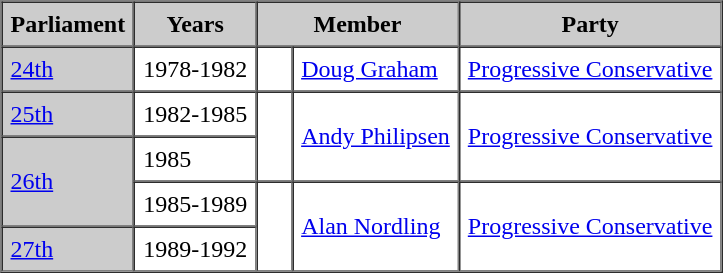<table border=1 cellpadding=5 cellspacing=0>
<tr bgcolor="CCCCCC">
<th>Parliament</th>
<th>Years</th>
<th colspan="2">Member</th>
<th>Party</th>
</tr>
<tr>
<td bgcolor="CCCCCC"><a href='#'>24th</a></td>
<td>1978-1982</td>
<td>   </td>
<td><a href='#'>Doug Graham</a></td>
<td><a href='#'>Progressive Conservative</a></td>
</tr>
<tr>
<td bgcolor="CCCCCC"><a href='#'>25th</a></td>
<td>1982-1985</td>
<td rowspan="2" >   </td>
<td rowspan="2"><a href='#'>Andy Philipsen</a></td>
<td rowspan="2"><a href='#'>Progressive Conservative</a></td>
</tr>
<tr>
<td bgcolor="CCCCCC" rowspan="2"><a href='#'>26th</a></td>
<td>1985</td>
</tr>
<tr>
<td>1985-1989</td>
<td rowspan="2" >   </td>
<td rowspan="2"><a href='#'>Alan Nordling</a></td>
<td rowspan="2"><a href='#'>Progressive Conservative</a></td>
</tr>
<tr>
<td bgcolor="CCCCCC"><a href='#'>27th</a></td>
<td>1989-1992</td>
</tr>
</table>
